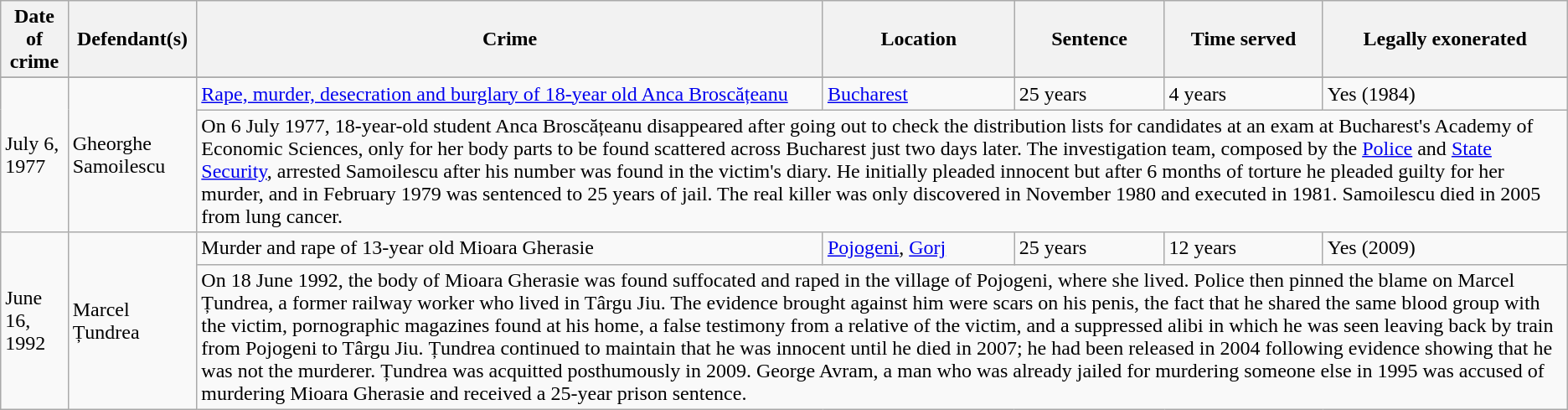<table class="wikitable sortable">
<tr>
<th>Date of crime</th>
<th>Defendant(s)</th>
<th>Crime</th>
<th>Location</th>
<th>Sentence</th>
<th>Time served</th>
<th>Legally exonerated</th>
</tr>
<tr>
</tr>
<tr ->
<td rowspan="2">July 6, 1977</td>
<td rowspan="2">Gheorghe Samoilescu</td>
<td><a href='#'>Rape, murder, desecration and burglary of 18-year old Anca Broscățeanu</a></td>
<td><a href='#'>Bucharest</a></td>
<td>25 years</td>
<td>4 years</td>
<td>Yes (1984)</td>
</tr>
<tr>
<td colspan=5>On 6 July 1977, 18-year-old student Anca Broscățeanu disappeared after going out to check the distribution lists for candidates at an exam at Bucharest's Academy of Economic Sciences, only for her body parts to be found scattered across Bucharest just two days later. The investigation team, composed by the <a href='#'>Police</a> and <a href='#'>State Security</a>, arrested Samoilescu after his number was found in the victim's diary. He initially pleaded innocent but after 6 months of torture he pleaded guilty for her murder, and in February 1979 was sentenced to 25 years of jail. The real killer was only discovered in November 1980 and executed in 1981. Samoilescu died in 2005 from lung cancer.</td>
</tr>
<tr ->
<td rowspan="2">June 16, 1992</td>
<td rowspan="2">Marcel Țundrea</td>
<td>Murder and rape of 13-year old Mioara Gherasie</td>
<td><a href='#'>Pojogeni</a>, <a href='#'>Gorj</a></td>
<td>25 years</td>
<td>12 years</td>
<td>Yes (2009)</td>
</tr>
<tr>
<td colspan=5>On 18 June 1992, the body of Mioara Gherasie was found suffocated and raped in the village of Pojogeni, where she lived. Police then pinned the blame on Marcel Țundrea, a former railway worker who lived in Târgu Jiu. The evidence brought against him were scars on his penis, the fact that he shared the same blood group with the victim, pornographic magazines found at his home, a false testimony from a relative of the victim, and a suppressed alibi in which he was seen leaving back by train from Pojogeni to Târgu Jiu. Țundrea continued to maintain that he was innocent until he died in 2007; he had been released in 2004 following evidence showing that he was not the murderer. Țundrea was acquitted posthumously in 2009. George Avram, a man who was already jailed for murdering someone else in 1995 was accused of murdering Mioara Gherasie and received a 25-year prison sentence.</td>
</tr>
</table>
